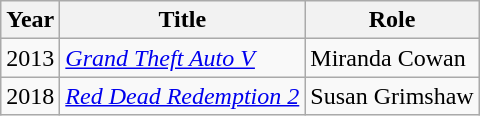<table class="wikitable sortable">
<tr>
<th>Year</th>
<th>Title</th>
<th>Role</th>
</tr>
<tr>
<td>2013</td>
<td><em><a href='#'>Grand Theft Auto V</a></em></td>
<td>Miranda Cowan</td>
</tr>
<tr>
<td>2018</td>
<td><em><a href='#'>Red Dead Redemption 2</a></em></td>
<td>Susan Grimshaw</td>
</tr>
</table>
